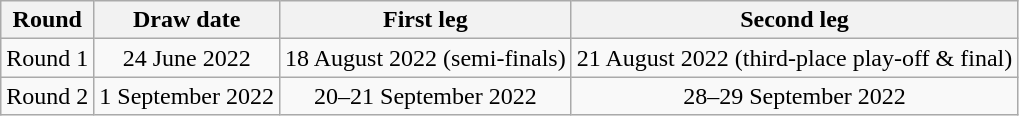<table class="wikitable" style="text-align:center">
<tr>
<th>Round</th>
<th>Draw date</th>
<th>First leg</th>
<th>Second leg</th>
</tr>
<tr>
<td>Round 1</td>
<td>24 June 2022</td>
<td>18 August 2022 (semi-finals)</td>
<td>21 August 2022 (third-place play-off & final)</td>
</tr>
<tr>
<td>Round 2</td>
<td>1 September 2022</td>
<td>20–21 September 2022</td>
<td>28–29 September 2022</td>
</tr>
</table>
